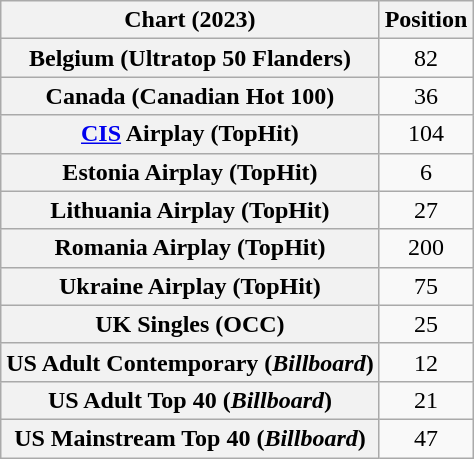<table class="wikitable sortable plainrowheaders" style="text-align:center">
<tr>
<th scope="col">Chart (2023)</th>
<th scope="col">Position</th>
</tr>
<tr>
<th scope="row">Belgium (Ultratop 50 Flanders)</th>
<td>82</td>
</tr>
<tr>
<th scope="row">Canada (Canadian Hot 100)</th>
<td>36</td>
</tr>
<tr>
<th scope="row"><a href='#'>CIS</a> Airplay (TopHit)</th>
<td>104</td>
</tr>
<tr>
<th scope="row">Estonia Airplay (TopHit)</th>
<td>6</td>
</tr>
<tr>
<th scope="row">Lithuania Airplay (TopHit)</th>
<td>27</td>
</tr>
<tr>
<th scope="row">Romania Airplay (TopHit)</th>
<td>200</td>
</tr>
<tr>
<th scope="row">Ukraine Airplay (TopHit)</th>
<td>75</td>
</tr>
<tr>
<th scope="row">UK Singles (OCC)</th>
<td>25</td>
</tr>
<tr>
<th scope="row">US Adult Contemporary (<em>Billboard</em>)</th>
<td>12</td>
</tr>
<tr>
<th scope="row">US Adult Top 40 (<em>Billboard</em>)</th>
<td>21</td>
</tr>
<tr>
<th scope="row">US Mainstream Top 40 (<em>Billboard</em>)</th>
<td>47</td>
</tr>
</table>
